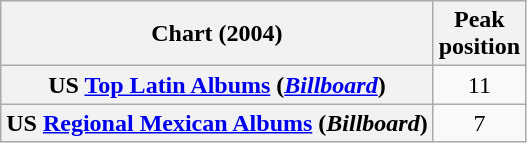<table class="wikitable sortable plainrowheaders" style="text-align:center;">
<tr>
<th scope="col">Chart (2004)</th>
<th scope="col">Peak<br>position</th>
</tr>
<tr>
<th scope="row">US <a href='#'>Top Latin Albums</a> (<em><a href='#'>Billboard</a></em>)</th>
<td>11</td>
</tr>
<tr>
<th scope="row">US <a href='#'>Regional Mexican Albums</a> (<em>Billboard</em>)</th>
<td>7</td>
</tr>
</table>
